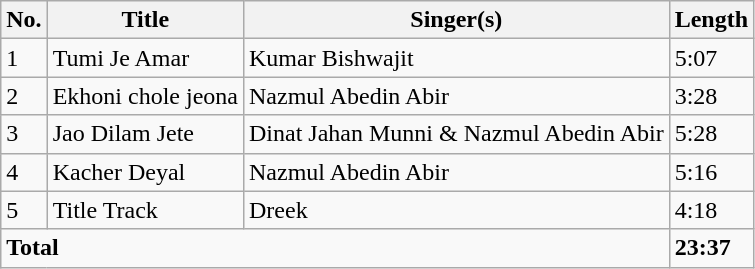<table class="wikitable">
<tr>
<th>No.</th>
<th>Title</th>
<th>Singer(s)</th>
<th>Length</th>
</tr>
<tr>
<td>1</td>
<td>Tumi Je Amar</td>
<td>Kumar Bishwajit</td>
<td>5:07</td>
</tr>
<tr>
<td>2</td>
<td>Ekhoni chole jeona</td>
<td>Nazmul Abedin Abir</td>
<td>3:28</td>
</tr>
<tr>
<td>3</td>
<td>Jao Dilam Jete</td>
<td>Dinat Jahan Munni & Nazmul Abedin Abir</td>
<td>5:28</td>
</tr>
<tr>
<td>4</td>
<td>Kacher Deyal</td>
<td>Nazmul Abedin Abir</td>
<td>5:16</td>
</tr>
<tr>
<td>5</td>
<td>Title Track</td>
<td>Dreek</td>
<td>4:18</td>
</tr>
<tr>
<td colspan="3"><strong>Total</strong></td>
<td><strong>23:37</strong></td>
</tr>
</table>
